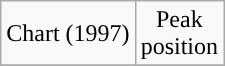<table class="wikitable">
<tr>
<td align="left">Chart (1997)</td>
<td style="text-align:center;">Peak<br>position</td>
</tr>
<tr>
</tr>
</table>
